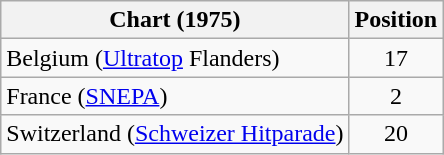<table class="wikitable sortable">
<tr>
<th>Chart (1975)</th>
<th>Position</th>
</tr>
<tr>
<td>Belgium (<a href='#'>Ultratop</a> Flanders)</td>
<td align="center">17</td>
</tr>
<tr>
<td>France (<a href='#'>SNEPA</a>)</td>
<td align="center">2</td>
</tr>
<tr>
<td>Switzerland (<a href='#'>Schweizer Hitparade</a>)</td>
<td align="center">20</td>
</tr>
</table>
